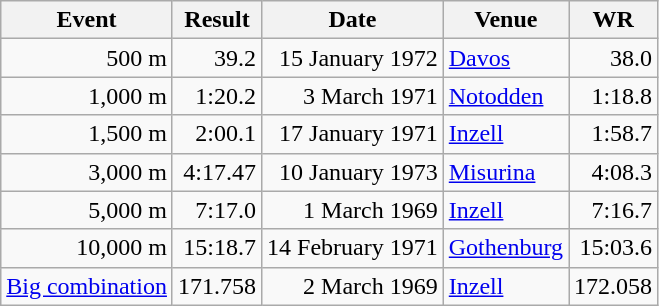<table class="wikitable">
<tr>
<th>Event</th>
<th>Result</th>
<th>Date</th>
<th>Venue</th>
<th>WR</th>
</tr>
<tr align="right">
<td>500 m</td>
<td>39.2</td>
<td>15 January 1972</td>
<td align="left"><a href='#'>Davos</a></td>
<td>38.0</td>
</tr>
<tr align="right">
<td>1,000 m</td>
<td>1:20.2</td>
<td>3 March 1971</td>
<td align="left"><a href='#'>Notodden</a></td>
<td>1:18.8</td>
</tr>
<tr align="right">
<td>1,500 m</td>
<td>2:00.1</td>
<td>17 January 1971</td>
<td align="left"><a href='#'>Inzell</a></td>
<td>1:58.7</td>
</tr>
<tr align="right">
<td>3,000 m</td>
<td>4:17.47</td>
<td>10 January 1973</td>
<td align="left"><a href='#'>Misurina</a></td>
<td>4:08.3</td>
</tr>
<tr align="right">
<td>5,000 m</td>
<td>7:17.0 </td>
<td>1 March 1969</td>
<td align="left"><a href='#'>Inzell</a></td>
<td>7:16.7</td>
</tr>
<tr align="right">
<td>10,000 m</td>
<td>15:18.7</td>
<td>14 February 1971</td>
<td align="left"><a href='#'>Gothenburg</a></td>
<td>15:03.6</td>
</tr>
<tr align="right">
<td><a href='#'>Big combination</a></td>
<td>171.758</td>
<td>2 March 1969</td>
<td align="left"><a href='#'>Inzell</a></td>
<td>172.058</td>
</tr>
</table>
